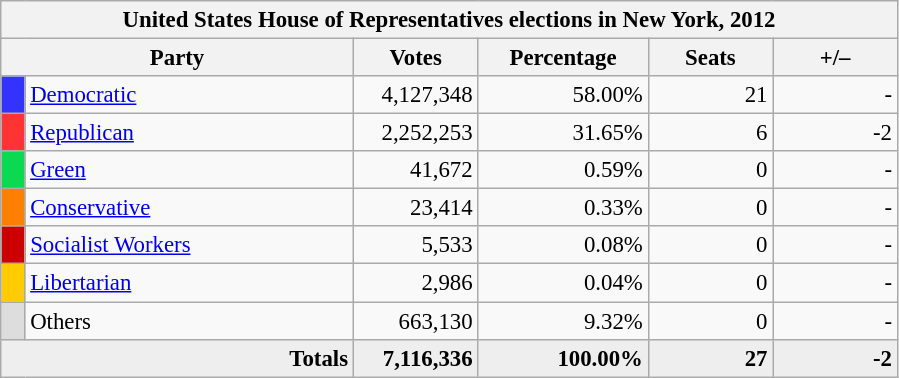<table class="wikitable" style="font-size: 95%;">
<tr>
<th colspan="6">United States House of Representatives elections in New York, 2012</th>
</tr>
<tr>
<th colspan=2 style="width: 15em">Party</th>
<th style="width: 5em">Votes</th>
<th style="width: 7em">Percentage</th>
<th style="width: 5em">Seats</th>
<th style="width: 5em">+/–</th>
</tr>
<tr>
<th style="background:#33f; width:3px;"></th>
<td style="width: 130px"><a href='#'>Democratic</a></td>
<td style="text-align:right;">4,127,348</td>
<td style="text-align:right;">58.00%</td>
<td style="text-align:right;">21</td>
<td style="text-align:right;">-</td>
</tr>
<tr>
<th style="background:#f33; width:3px;"></th>
<td style="width: 130px"><a href='#'>Republican</a></td>
<td style="text-align:right;">2,252,253</td>
<td style="text-align:right;">31.65%</td>
<td style="text-align:right;">6</td>
<td style="text-align:right;">-2</td>
</tr>
<tr>
<th style="background:#0bda51; width:3px;"></th>
<td style="width: 130px"><a href='#'>Green</a></td>
<td style="text-align:right;">41,672</td>
<td style="text-align:right;">0.59%</td>
<td style="text-align:right;">0</td>
<td style="text-align:right;">-</td>
</tr>
<tr>
<th style="background:#ff7f00; width:3px;"></th>
<td style="width: 130px"><a href='#'>Conservative</a></td>
<td style="text-align:right;">23,414</td>
<td style="text-align:right;">0.33%</td>
<td style="text-align:right;">0</td>
<td style="text-align:right;">-</td>
</tr>
<tr>
<th style="background-color:#CC0000; width: 3px"></th>
<td style="width: 130px"><a href='#'>Socialist Workers</a></td>
<td style="text-align:right;">5,533</td>
<td style="text-align:right;">0.08%</td>
<td style="text-align:right;">0</td>
<td style="text-align:right;">-</td>
</tr>
<tr>
<th style="background:#fc0; width:3px;"></th>
<td style="width: 130px"><a href='#'>Libertarian</a></td>
<td style="text-align:right;">2,986</td>
<td style="text-align:right;">0.04%</td>
<td style="text-align:right;">0</td>
<td style="text-align:right;">-</td>
</tr>
<tr>
<th style="background:#ddd; width:3px;"></th>
<td style="width: 130px">Others</td>
<td style="text-align:right;">663,130</td>
<td style="text-align:right;">9.32%</td>
<td style="text-align:right;">0</td>
<td style="text-align:right;">-</td>
</tr>
<tr style="background:#eee; text-align:right;">
<td colspan="2"><strong>Totals</strong></td>
<td><strong>7,116,336</strong></td>
<td><strong>100.00%</strong></td>
<td><strong>27</strong></td>
<td><strong>-2</strong></td>
</tr>
</table>
